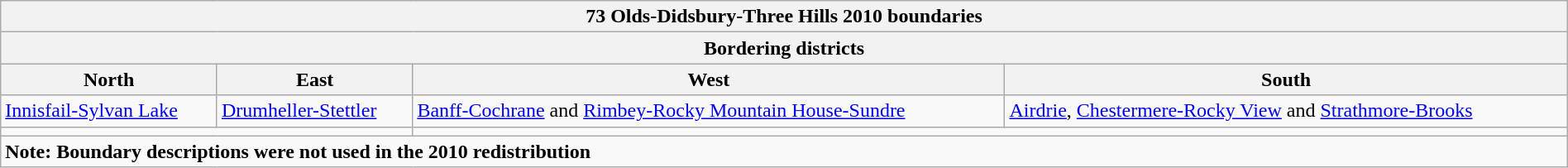<table class="wikitable collapsible collapsed" style="width:100%;">
<tr>
<th colspan=4>73 Olds-Didsbury-Three Hills 2010 boundaries</th>
</tr>
<tr>
<th colspan=4>Bordering districts</th>
</tr>
<tr>
<th>North</th>
<th>East</th>
<th>West</th>
<th>South</th>
</tr>
<tr>
<td><a href='#'>Innisfail-Sylvan Lake</a></td>
<td><a href='#'>Drumheller-Stettler</a></td>
<td><a href='#'>Banff-Cochrane</a> and <a href='#'>Rimbey-Rocky Mountain House-Sundre</a></td>
<td><a href='#'>Airdrie</a>, <a href='#'>Chestermere-Rocky View</a> and <a href='#'>Strathmore-Brooks</a></td>
</tr>
<tr>
<td colspan=2 align=center></td>
<td colspan=2 align=center></td>
</tr>
<tr>
<td colspan=4><strong>Note: Boundary descriptions were not used in the 2010 redistribution</strong></td>
</tr>
</table>
